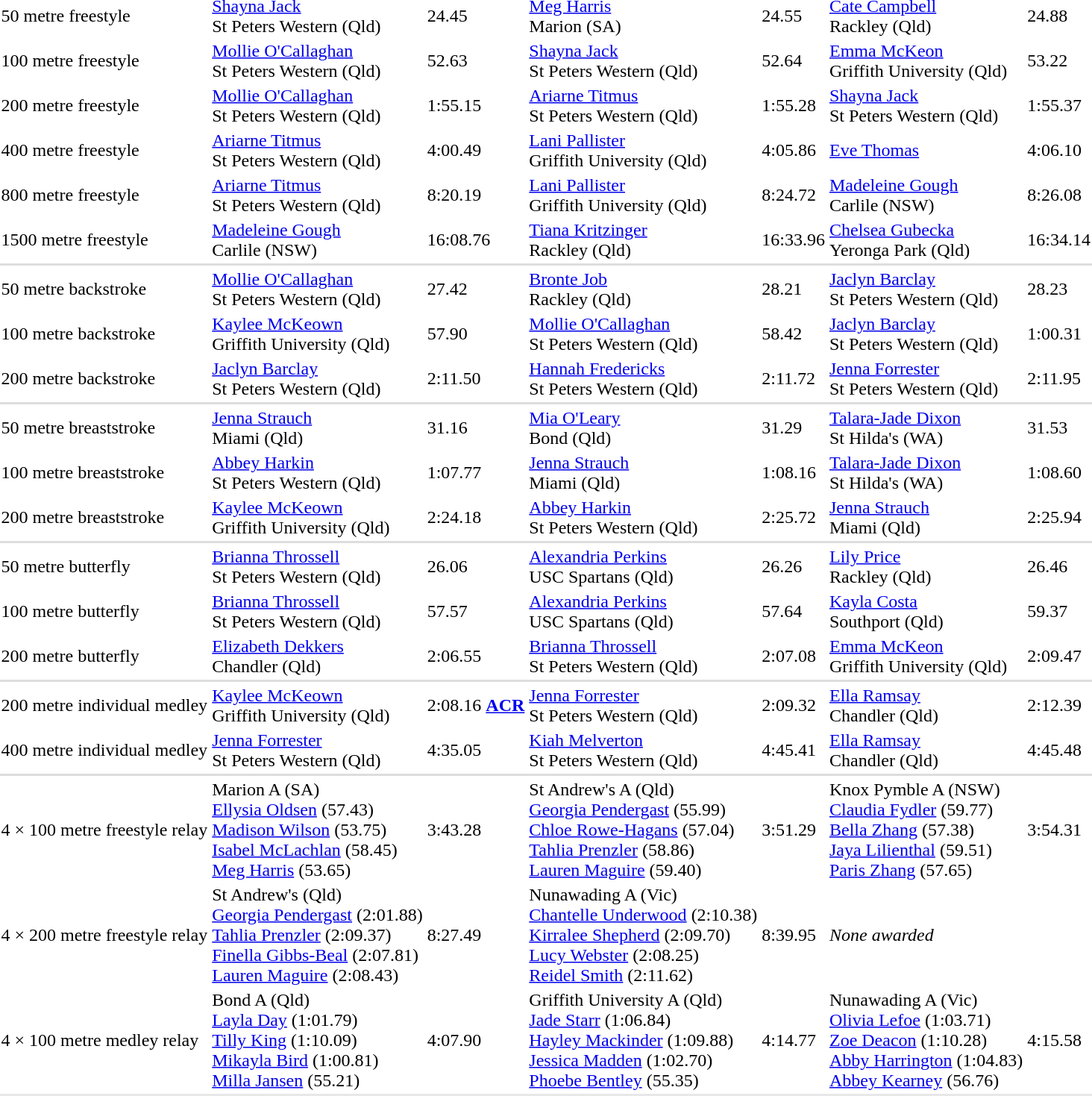<table>
<tr>
<td>50 metre freestyle</td>
<td><a href='#'>Shayna Jack</a> <br> St Peters Western (Qld)</td>
<td>24.45</td>
<td><a href='#'>Meg Harris</a> <br> Marion (SA)</td>
<td>24.55</td>
<td><a href='#'>Cate Campbell</a> <br> Rackley (Qld)</td>
<td>24.88</td>
</tr>
<tr>
<td>100 metre freestyle</td>
<td><a href='#'>Mollie O'Callaghan</a> <br> St Peters Western (Qld)</td>
<td>52.63</td>
<td><a href='#'>Shayna Jack</a> <br> St Peters Western (Qld)</td>
<td>52.64</td>
<td><a href='#'>Emma McKeon</a> <br> Griffith University (Qld)</td>
<td>53.22</td>
</tr>
<tr>
<td>200 metre freestyle</td>
<td><a href='#'>Mollie O'Callaghan</a> <br> St Peters Western (Qld)</td>
<td>1:55.15</td>
<td><a href='#'>Ariarne Titmus</a> <br> St Peters Western (Qld)</td>
<td>1:55.28</td>
<td><a href='#'>Shayna Jack</a> <br> St Peters Western (Qld)</td>
<td>1:55.37</td>
</tr>
<tr>
<td>400 metre freestyle</td>
<td><a href='#'>Ariarne Titmus</a> <br> St Peters Western (Qld)</td>
<td>4:00.49</td>
<td><a href='#'>Lani Pallister</a> <br> Griffith University (Qld)</td>
<td>4:05.86</td>
<td><a href='#'>Eve Thomas</a> <br> </td>
<td>4:06.10</td>
</tr>
<tr>
<td>800 metre freestyle</td>
<td><a href='#'>Ariarne Titmus</a> <br> St Peters Western (Qld)</td>
<td>8:20.19</td>
<td><a href='#'>Lani Pallister</a> <br> Griffith University (Qld)</td>
<td>8:24.72</td>
<td><a href='#'>Madeleine Gough</a> <br> Carlile (NSW)</td>
<td>8:26.08</td>
</tr>
<tr>
<td>1500 metre freestyle</td>
<td><a href='#'>Madeleine Gough</a> <br> Carlile (NSW)</td>
<td>16:08.76</td>
<td><a href='#'>Tiana Kritzinger</a> <br> Rackley (Qld)</td>
<td>16:33.96</td>
<td><a href='#'>Chelsea Gubecka</a> <br> Yeronga Park (Qld)</td>
<td>16:34.14</td>
</tr>
<tr bgcolor=#DDDDDD>
<td colspan=7></td>
</tr>
<tr>
<td>50 metre backstroke</td>
<td><a href='#'>Mollie O'Callaghan</a> <br> St Peters Western (Qld)</td>
<td>27.42</td>
<td><a href='#'>Bronte Job</a> <br> Rackley (Qld)</td>
<td>28.21</td>
<td><a href='#'>Jaclyn Barclay</a> <br> St Peters Western (Qld)</td>
<td>28.23</td>
</tr>
<tr>
<td>100 metre backstroke</td>
<td><a href='#'>Kaylee McKeown</a> <br> Griffith University (Qld)</td>
<td>57.90</td>
<td><a href='#'>Mollie O'Callaghan</a> <br> St Peters Western (Qld)</td>
<td>58.42</td>
<td><a href='#'>Jaclyn Barclay</a> <br> St Peters Western (Qld)</td>
<td>1:00.31</td>
</tr>
<tr>
<td>200 metre backstroke</td>
<td><a href='#'>Jaclyn Barclay</a> <br> St Peters Western (Qld)</td>
<td>2:11.50</td>
<td><a href='#'>Hannah Fredericks</a> <br> St Peters Western (Qld)</td>
<td>2:11.72</td>
<td><a href='#'>Jenna Forrester</a> <br> St Peters Western (Qld)</td>
<td>2:11.95</td>
</tr>
<tr bgcolor=#DDDDDD>
<td colspan=7></td>
</tr>
<tr>
<td>50 metre breaststroke</td>
<td><a href='#'>Jenna Strauch</a> <br> Miami (Qld)</td>
<td>31.16</td>
<td><a href='#'>Mia O'Leary</a> <br> Bond (Qld)</td>
<td>31.29</td>
<td><a href='#'>Talara-Jade Dixon</a> <br> St Hilda's (WA)</td>
<td>31.53</td>
</tr>
<tr>
<td>100 metre breaststroke</td>
<td><a href='#'>Abbey Harkin</a> <br> St Peters Western (Qld)</td>
<td>1:07.77</td>
<td><a href='#'>Jenna Strauch</a> <br> Miami (Qld)</td>
<td>1:08.16</td>
<td><a href='#'>Talara-Jade Dixon</a> <br> St Hilda's (WA)</td>
<td>1:08.60</td>
</tr>
<tr>
<td>200 metre breaststroke</td>
<td><a href='#'>Kaylee McKeown</a> <br> Griffith University (Qld)</td>
<td>2:24.18</td>
<td><a href='#'>Abbey Harkin</a> <br> St Peters Western (Qld)</td>
<td>2:25.72</td>
<td><a href='#'>Jenna Strauch</a> <br> Miami (Qld)</td>
<td>2:25.94</td>
</tr>
<tr bgcolor=#DDDDDD>
<td colspan=7></td>
</tr>
<tr>
<td>50 metre butterfly</td>
<td><a href='#'>Brianna Throssell</a> <br> St Peters Western (Qld)</td>
<td>26.06</td>
<td><a href='#'>Alexandria Perkins</a> <br> USC Spartans (Qld)</td>
<td>26.26</td>
<td><a href='#'>Lily Price</a> <br> Rackley (Qld)</td>
<td>26.46</td>
</tr>
<tr>
<td>100 metre butterfly</td>
<td><a href='#'>Brianna Throssell</a> <br> St Peters Western (Qld)</td>
<td>57.57</td>
<td><a href='#'>Alexandria Perkins</a> <br> USC Spartans (Qld)</td>
<td>57.64</td>
<td><a href='#'>Kayla Costa</a> <br> Southport (Qld)</td>
<td>59.37</td>
</tr>
<tr>
<td>200 metre butterfly</td>
<td><a href='#'>Elizabeth Dekkers</a> <br> Chandler (Qld)</td>
<td>2:06.55</td>
<td><a href='#'>Brianna Throssell</a> <br> St Peters Western (Qld)</td>
<td>2:07.08</td>
<td><a href='#'>Emma McKeon</a> <br> Griffith University (Qld)</td>
<td>2:09.47</td>
</tr>
<tr bgcolor=#DDDDDD>
<td colspan=7></td>
</tr>
<tr>
<td>200 metre individual medley</td>
<td><a href='#'>Kaylee McKeown</a> <br> Griffith University (Qld)</td>
<td>2:08.16 <strong><a href='#'>ACR</a></strong></td>
<td><a href='#'>Jenna Forrester</a> <br> St Peters Western (Qld)</td>
<td>2:09.32</td>
<td><a href='#'>Ella Ramsay</a> <br> Chandler (Qld)</td>
<td>2:12.39</td>
</tr>
<tr>
<td>400 metre individual medley</td>
<td><a href='#'>Jenna Forrester</a> <br> St Peters Western (Qld)</td>
<td>4:35.05</td>
<td><a href='#'>Kiah Melverton</a> <br> St Peters Western (Qld)</td>
<td>4:45.41</td>
<td><a href='#'>Ella Ramsay</a> <br> Chandler (Qld)</td>
<td>4:45.48</td>
</tr>
<tr bgcolor=#DDDDDD>
<td colspan=7></td>
</tr>
<tr>
<td>4 × 100 metre freestyle relay</td>
<td>Marion A (SA) <br> <a href='#'>Ellysia Oldsen</a> (57.43) <br> <a href='#'>Madison Wilson</a> (53.75) <br> <a href='#'>Isabel McLachlan</a> (58.45) <br> <a href='#'>Meg Harris</a> (53.65)</td>
<td>3:43.28</td>
<td>St Andrew's A (Qld) <br> <a href='#'>Georgia Pendergast</a> (55.99) <br> <a href='#'>Chloe Rowe-Hagans</a> (57.04) <br> <a href='#'>Tahlia Prenzler</a> (58.86) <br> <a href='#'>Lauren Maguire</a> (59.40)</td>
<td>3:51.29</td>
<td>Knox Pymble A (NSW) <br> <a href='#'>Claudia Fydler</a> (59.77) <br> <a href='#'>Bella Zhang</a> (57.38) <br> <a href='#'>Jaya Lilienthal</a> (59.51) <br> <a href='#'>Paris Zhang</a> (57.65)</td>
<td>3:54.31</td>
</tr>
<tr>
<td>4 × 200 metre freestyle relay</td>
<td>St Andrew's (Qld) <br> <a href='#'>Georgia Pendergast</a> (2:01.88) <br> <a href='#'>Tahlia Prenzler</a> (2:09.37) <br> <a href='#'>Finella Gibbs-Beal</a> (2:07.81) <br> <a href='#'>Lauren Maguire</a> (2:08.43)</td>
<td>8:27.49</td>
<td>Nunawading A (Vic) <br> <a href='#'>Chantelle Underwood</a> (2:10.38) <br> <a href='#'>Kirralee Shepherd</a> (2:09.70) <br> <a href='#'>Lucy Webster</a> (2:08.25) <br> <a href='#'>Reidel Smith</a> (2:11.62)</td>
<td>8:39.95</td>
<td colspan=2><em>None awarded</em></td>
</tr>
<tr>
<td>4 × 100 metre medley relay</td>
<td>Bond A (Qld) <br> <a href='#'>Layla Day</a> (1:01.79) <br> <a href='#'>Tilly King</a> (1:10.09) <br> <a href='#'>Mikayla Bird</a> (1:00.81) <br> <a href='#'>Milla Jansen</a> (55.21)</td>
<td>4:07.90</td>
<td>Griffith University A (Qld) <br> <a href='#'>Jade Starr</a> (1:06.84) <br> <a href='#'>Hayley Mackinder</a> (1:09.88) <br> <a href='#'>Jessica Madden</a> (1:02.70) <br> <a href='#'>Phoebe Bentley</a> (55.35)</td>
<td>4:14.77</td>
<td>Nunawading A (Vic) <br> <a href='#'>Olivia Lefoe</a> (1:03.71) <br> <a href='#'>Zoe Deacon</a> (1:10.28) <br> <a href='#'>Abby Harrington</a> (1:04.83) <br> <a href='#'>Abbey Kearney</a> (56.76)</td>
<td>4:15.58</td>
</tr>
<tr bgcolor= e8e8e8>
<td colspan=7></td>
</tr>
</table>
